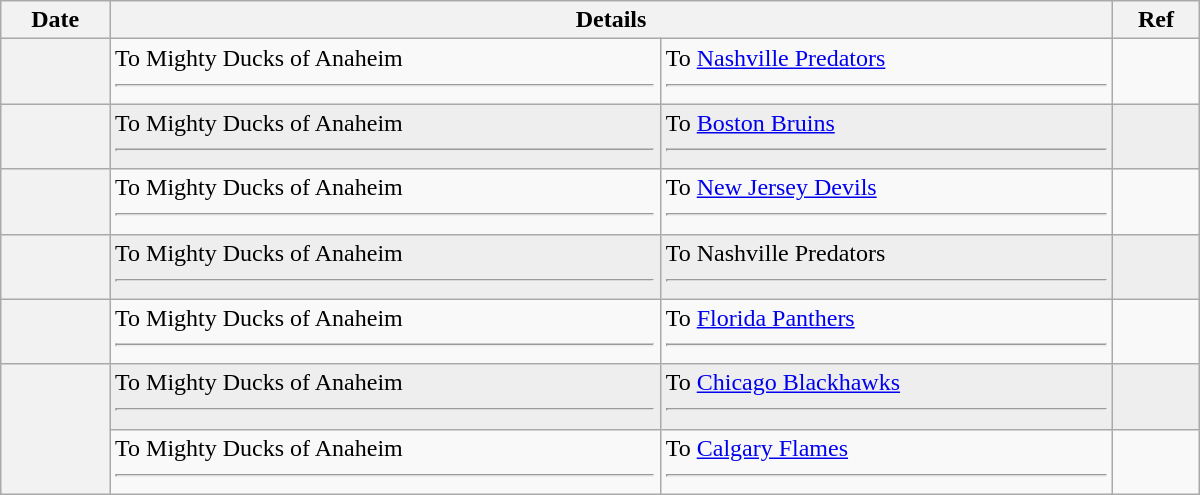<table class="wikitable plainrowheaders" style="width: 50em;">
<tr>
<th scope="col">Date</th>
<th scope="col" colspan="2">Details</th>
<th scope="col">Ref</th>
</tr>
<tr>
<th scope="row"></th>
<td valign="top">To Mighty Ducks of Anaheim <hr></td>
<td valign="top">To <a href='#'>Nashville Predators</a> <hr></td>
<td></td>
</tr>
<tr bgcolor="#eeeeee">
<th scope="row"></th>
<td valign="top">To Mighty Ducks of Anaheim <hr></td>
<td valign="top">To <a href='#'>Boston Bruins</a> <hr></td>
<td></td>
</tr>
<tr>
<th scope="row"></th>
<td valign="top">To Mighty Ducks of Anaheim <hr></td>
<td valign="top">To <a href='#'>New Jersey Devils</a> <hr></td>
<td></td>
</tr>
<tr bgcolor="#eeeeee">
<th scope="row"></th>
<td valign="top">To Mighty Ducks of Anaheim <hr></td>
<td valign="top">To Nashville Predators <hr></td>
<td></td>
</tr>
<tr>
<th scope="row"></th>
<td valign="top">To Mighty Ducks of Anaheim <hr></td>
<td valign="top">To <a href='#'>Florida Panthers</a> <hr></td>
<td></td>
</tr>
<tr bgcolor="#eeeeee">
<th scope="row" rowspan=2></th>
<td valign="top">To Mighty Ducks of Anaheim <hr></td>
<td valign="top">To <a href='#'>Chicago Blackhawks</a> <hr></td>
<td></td>
</tr>
<tr>
<td valign="top">To Mighty Ducks of Anaheim <hr></td>
<td valign="top">To <a href='#'>Calgary Flames</a> <hr></td>
<td></td>
</tr>
</table>
